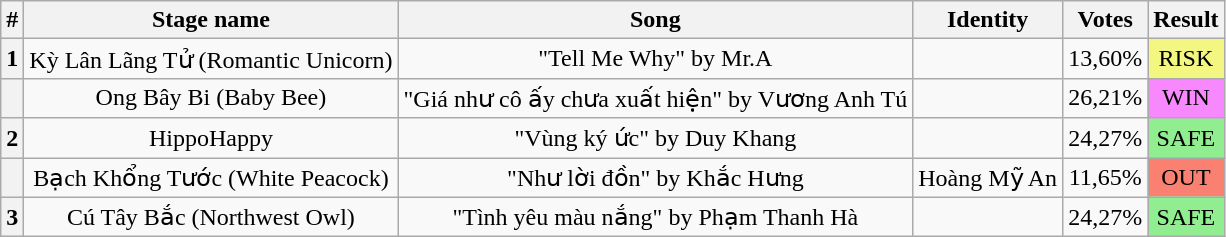<table class="wikitable plainrowheaders" style="text-align: center;">
<tr>
<th>#</th>
<th>Stage name</th>
<th>Song</th>
<th>Identity</th>
<th>Votes</th>
<th>Result</th>
</tr>
<tr>
<th>1</th>
<td>Kỳ Lân Lãng Tử (Romantic Unicorn)</td>
<td>"Tell Me Why" by Mr.A</td>
<td></td>
<td>13,60%</td>
<td bgcolor=#F3F781>RISK</td>
</tr>
<tr>
<th></th>
<td>Ong Bây Bi (Baby Bee)</td>
<td>"Giá như cô ấy chưa xuất hiện" by Vương Anh Tú</td>
<td></td>
<td>26,21%</td>
<td bgcolor=#F888FD>WIN</td>
</tr>
<tr>
<th>2</th>
<td>HippoHappy</td>
<td>"Vùng ký ức" by Duy Khang</td>
<td></td>
<td>24,27%</td>
<td bgcolor=lightgreen>SAFE</td>
</tr>
<tr>
<th></th>
<td>Bạch Khổng Tước (White Peacock)</td>
<td>"Như lời đồn" by Khắc Hưng</td>
<td>Hoàng Mỹ An</td>
<td>11,65%</td>
<td bgcolor=salmon>OUT</td>
</tr>
<tr>
<th>3</th>
<td>Cú Tây Bắc (Northwest Owl)</td>
<td>"Tình yêu màu nắng" by Phạm Thanh Hà</td>
<td></td>
<td>24,27%</td>
<td bgcolor=lightgreen>SAFE</td>
</tr>
</table>
